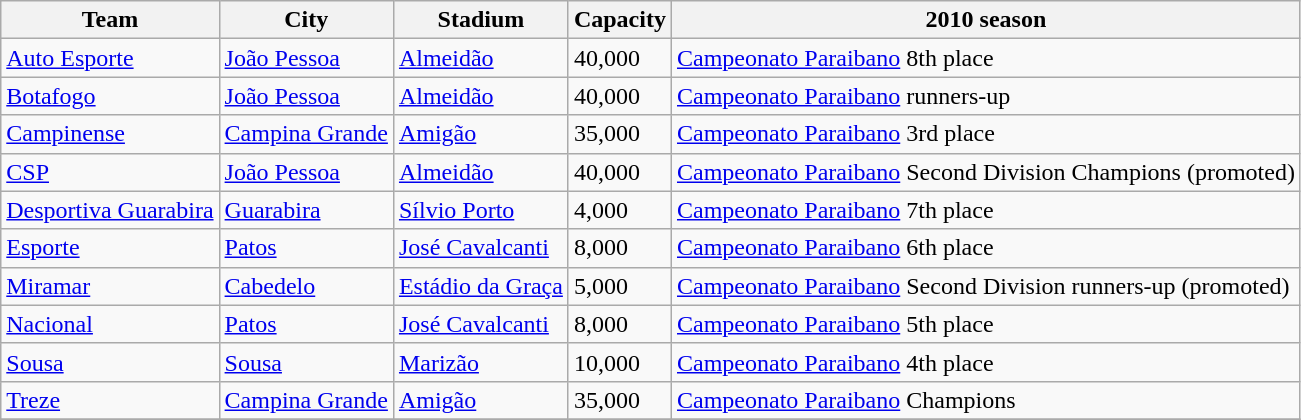<table class="wikitable sortable">
<tr>
<th>Team</th>
<th>City</th>
<th>Stadium</th>
<th>Capacity</th>
<th>2010 season </th>
</tr>
<tr>
<td><a href='#'>Auto Esporte</a></td>
<td><a href='#'>João Pessoa</a></td>
<td><a href='#'>Almeidão</a></td>
<td>40,000</td>
<td><a href='#'>Campeonato Paraibano</a> 8th place</td>
</tr>
<tr>
<td><a href='#'>Botafogo</a></td>
<td><a href='#'>João Pessoa</a></td>
<td><a href='#'>Almeidão</a></td>
<td>40,000</td>
<td><a href='#'>Campeonato Paraibano</a> runners-up</td>
</tr>
<tr>
<td><a href='#'>Campinense</a></td>
<td><a href='#'>Campina Grande</a></td>
<td><a href='#'>Amigão</a></td>
<td>35,000</td>
<td><a href='#'>Campeonato Paraibano</a> 3rd place</td>
</tr>
<tr>
<td><a href='#'>CSP</a></td>
<td><a href='#'>João Pessoa</a></td>
<td><a href='#'>Almeidão</a></td>
<td>40,000</td>
<td><a href='#'>Campeonato Paraibano</a> Second Division Champions (promoted)</td>
</tr>
<tr>
<td><a href='#'>Desportiva Guarabira</a></td>
<td><a href='#'>Guarabira</a></td>
<td><a href='#'>Sílvio Porto</a></td>
<td>4,000</td>
<td><a href='#'>Campeonato Paraibano</a> 7th place</td>
</tr>
<tr>
<td><a href='#'>Esporte</a></td>
<td><a href='#'>Patos</a></td>
<td><a href='#'>José Cavalcanti</a></td>
<td>8,000</td>
<td><a href='#'>Campeonato Paraibano</a> 6th place</td>
</tr>
<tr>
<td><a href='#'>Miramar</a></td>
<td><a href='#'>Cabedelo</a></td>
<td><a href='#'>Estádio da Graça</a></td>
<td>5,000</td>
<td><a href='#'>Campeonato Paraibano</a> Second Division runners-up (promoted)</td>
</tr>
<tr>
<td><a href='#'>Nacional</a></td>
<td><a href='#'>Patos</a></td>
<td><a href='#'>José Cavalcanti</a></td>
<td>8,000</td>
<td><a href='#'>Campeonato Paraibano</a> 5th place</td>
</tr>
<tr>
<td><a href='#'>Sousa</a></td>
<td><a href='#'>Sousa</a></td>
<td><a href='#'>Marizão</a></td>
<td>10,000</td>
<td><a href='#'>Campeonato Paraibano</a> 4th place</td>
</tr>
<tr>
<td><a href='#'>Treze</a></td>
<td><a href='#'>Campina Grande</a></td>
<td><a href='#'>Amigão</a></td>
<td>35,000</td>
<td><a href='#'>Campeonato Paraibano</a> Champions</td>
</tr>
<tr>
</tr>
</table>
